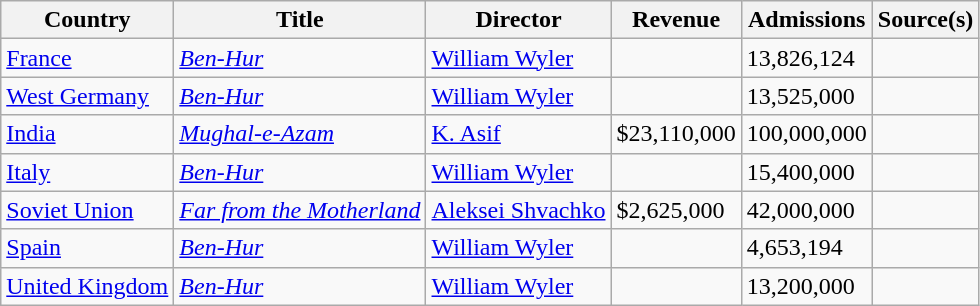<table class="wikitable sortable">
<tr>
<th>Country</th>
<th>Title</th>
<th>Director</th>
<th>Revenue</th>
<th>Admissions</th>
<th>Source(s)</th>
</tr>
<tr>
<td><a href='#'>France</a></td>
<td><em><a href='#'>Ben-Hur</a></em></td>
<td><a href='#'>William Wyler</a></td>
<td></td>
<td>13,826,124</td>
<td></td>
</tr>
<tr>
<td><a href='#'>West Germany</a></td>
<td><em><a href='#'>Ben-Hur</a></em></td>
<td><a href='#'>William Wyler</a></td>
<td></td>
<td>13,525,000</td>
<td></td>
</tr>
<tr>
<td><a href='#'>India</a></td>
<td><em><a href='#'>Mughal-e-Azam</a></em></td>
<td><a href='#'>K. Asif</a></td>
<td>$23,110,000</td>
<td>100,000,000</td>
<td></td>
</tr>
<tr>
<td><a href='#'>Italy</a></td>
<td><em><a href='#'>Ben-Hur</a></em></td>
<td><a href='#'>William Wyler</a></td>
<td></td>
<td>15,400,000</td>
<td></td>
</tr>
<tr>
<td><a href='#'>Soviet Union</a></td>
<td><em><a href='#'>Far from the Motherland</a></em></td>
<td><a href='#'>Aleksei Shvachko</a></td>
<td>$2,625,000</td>
<td>42,000,000</td>
<td></td>
</tr>
<tr>
<td><a href='#'>Spain</a></td>
<td><em><a href='#'>Ben-Hur</a></em></td>
<td><a href='#'>William Wyler</a></td>
<td></td>
<td>4,653,194</td>
<td></td>
</tr>
<tr>
<td><a href='#'>United Kingdom</a></td>
<td><em><a href='#'>Ben-Hur</a></em></td>
<td><a href='#'>William Wyler</a></td>
<td></td>
<td>13,200,000</td>
<td></td>
</tr>
</table>
